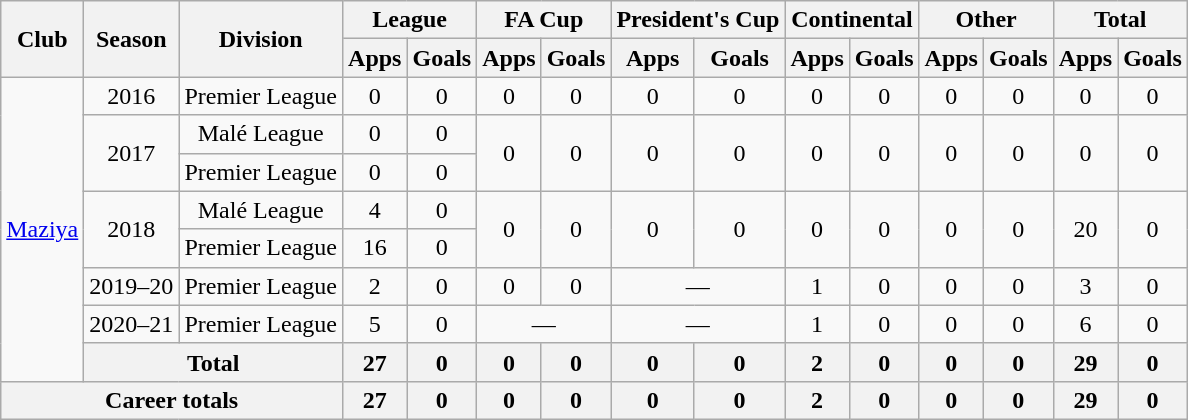<table class="wikitable" style="text-align: center">
<tr>
<th rowspan="2">Club</th>
<th rowspan="2">Season</th>
<th rowspan="2">Division</th>
<th colspan="2">League</th>
<th colspan="2">FA Cup</th>
<th colspan="2">President's Cup</th>
<th colspan="2">Continental</th>
<th colspan="2">Other</th>
<th colspan="2">Total</th>
</tr>
<tr>
<th>Apps</th>
<th>Goals</th>
<th>Apps</th>
<th>Goals</th>
<th>Apps</th>
<th>Goals</th>
<th>Apps</th>
<th>Goals</th>
<th>Apps</th>
<th>Goals</th>
<th>Apps</th>
<th>Goals</th>
</tr>
<tr>
<td rowspan="8"><a href='#'>Maziya</a></td>
<td>2016</td>
<td>Premier League</td>
<td>0</td>
<td>0</td>
<td>0</td>
<td>0</td>
<td>0</td>
<td>0</td>
<td>0</td>
<td>0</td>
<td>0</td>
<td>0</td>
<td>0</td>
<td>0</td>
</tr>
<tr>
<td rowspan="2">2017</td>
<td>Malé League</td>
<td>0</td>
<td>0</td>
<td rowspan="2">0</td>
<td rowspan="2">0</td>
<td rowspan="2">0</td>
<td rowspan="2">0</td>
<td rowspan="2">0</td>
<td rowspan="2">0</td>
<td rowspan="2">0</td>
<td rowspan="2">0</td>
<td rowspan="2">0</td>
<td rowspan="2">0</td>
</tr>
<tr>
<td>Premier League</td>
<td>0</td>
<td>0</td>
</tr>
<tr>
<td rowspan="2">2018</td>
<td>Malé League</td>
<td>4</td>
<td>0</td>
<td rowspan="2">0</td>
<td rowspan="2">0</td>
<td rowspan="2">0</td>
<td rowspan="2">0</td>
<td rowspan="2">0</td>
<td rowspan="2">0</td>
<td rowspan="2">0</td>
<td rowspan="2">0</td>
<td rowspan="2">20</td>
<td rowspan="2">0</td>
</tr>
<tr>
<td>Premier League</td>
<td>16</td>
<td>0</td>
</tr>
<tr>
<td>2019–20</td>
<td>Premier League</td>
<td>2</td>
<td>0</td>
<td>0</td>
<td>0</td>
<td colspan="2">—</td>
<td>1</td>
<td>0</td>
<td>0</td>
<td>0</td>
<td>3</td>
<td>0</td>
</tr>
<tr>
<td>2020–21</td>
<td>Premier League</td>
<td>5</td>
<td>0</td>
<td colspan="2">—</td>
<td colspan="2">—</td>
<td>1</td>
<td>0</td>
<td>0</td>
<td>0</td>
<td>6</td>
<td>0</td>
</tr>
<tr>
<th colspan="2">Total</th>
<th>27</th>
<th>0</th>
<th>0</th>
<th>0</th>
<th>0</th>
<th>0</th>
<th>2</th>
<th>0</th>
<th>0</th>
<th>0</th>
<th>29</th>
<th>0</th>
</tr>
<tr>
<th colspan=3>Career totals</th>
<th>27</th>
<th>0</th>
<th>0</th>
<th>0</th>
<th>0</th>
<th>0</th>
<th>2</th>
<th>0</th>
<th>0</th>
<th>0</th>
<th>29</th>
<th>0</th>
</tr>
</table>
